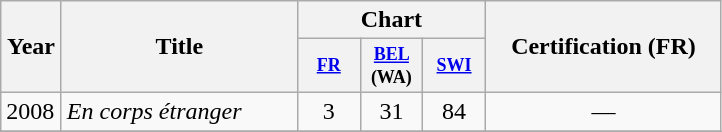<table class="wikitable">
<tr>
<th rowspan="2" width="33">Year</th>
<th rowspan="2" width="150">Title</th>
<th colspan="3">Chart</th>
<th rowspan="2" width="150">Certification (FR)</th>
</tr>
<tr>
<th style="width:3em;font-size:75%"><a href='#'>FR</a></th>
<th style="width:3em;font-size:75%"><a href='#'>BEL</a> (WA)</th>
<th style="width:3em;font-size:75%"><a href='#'>SWI</a></th>
</tr>
<tr>
<td>2008</td>
<td><em>En corps étranger</em></td>
<td align="center">3</td>
<td align="center">31</td>
<td align="center">84</td>
<td align="center">—</td>
</tr>
<tr>
</tr>
</table>
